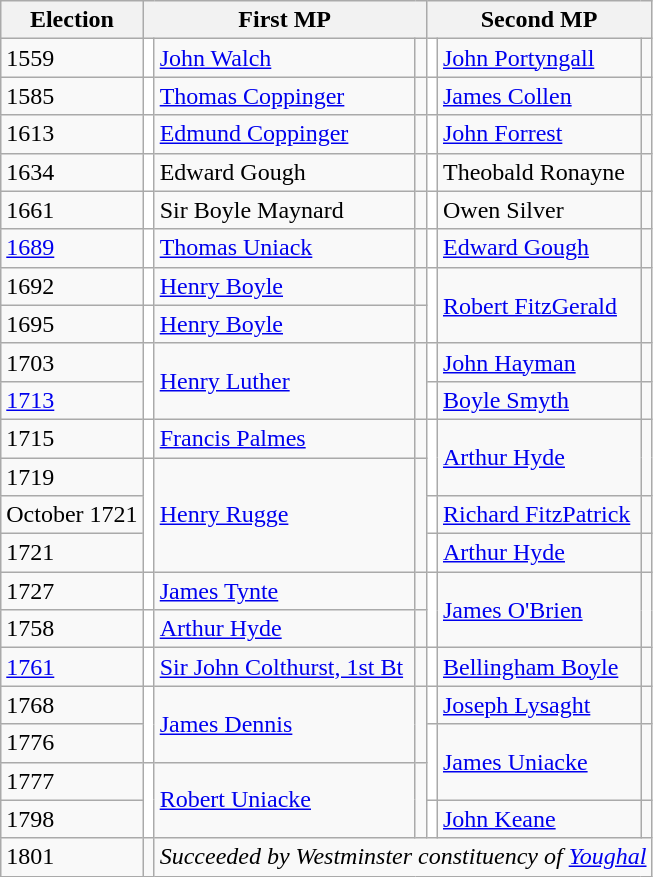<table class="wikitable">
<tr>
<th>Election</th>
<th colspan=3>First MP</th>
<th colspan=3>Second MP</th>
</tr>
<tr>
<td>1559</td>
<td style="background-color: white"></td>
<td><a href='#'>John Walch</a></td>
<td></td>
<td style="background-color: white"></td>
<td><a href='#'>John Portyngall</a></td>
<td></td>
</tr>
<tr>
<td>1585</td>
<td style="background-color: white"></td>
<td><a href='#'>Thomas Coppinger</a></td>
<td></td>
<td style="background-color: white"></td>
<td><a href='#'>James Collen</a></td>
<td></td>
</tr>
<tr>
<td>1613</td>
<td style="background-color: white"></td>
<td><a href='#'>Edmund Coppinger</a></td>
<td></td>
<td style="background-color: white"></td>
<td><a href='#'>John Forrest</a></td>
<td></td>
</tr>
<tr>
<td>1634</td>
<td style="background-color: white"></td>
<td>Edward Gough</td>
<td></td>
<td style="background-color: white"></td>
<td>Theobald Ronayne</td>
<td></td>
</tr>
<tr>
<td>1661</td>
<td style="background-color: white"></td>
<td>Sir Boyle Maynard</td>
<td></td>
<td style="background-color: white"></td>
<td>Owen Silver</td>
<td></td>
</tr>
<tr>
<td><a href='#'>1689</a></td>
<td style="background-color: white"></td>
<td><a href='#'>Thomas Uniack</a></td>
<td></td>
<td style="background-color: white"></td>
<td><a href='#'>Edward Gough</a></td>
<td></td>
</tr>
<tr>
<td>1692</td>
<td style="background-color: white"></td>
<td><a href='#'>Henry Boyle</a></td>
<td></td>
<td rowspan="2" style="background-color: white"></td>
<td rowspan="2"><a href='#'>Robert FitzGerald</a></td>
<td rowspan="2"></td>
</tr>
<tr>
<td>1695</td>
<td style="background-color: white"></td>
<td><a href='#'>Henry Boyle</a></td>
<td></td>
</tr>
<tr>
<td>1703</td>
<td rowspan="2" style="background-color: white"></td>
<td rowspan="2"><a href='#'>Henry Luther</a></td>
<td rowspan="2"></td>
<td style="background-color: white"></td>
<td><a href='#'>John Hayman</a></td>
<td></td>
</tr>
<tr>
<td><a href='#'>1713</a></td>
<td style="background-color: white"></td>
<td><a href='#'>Boyle Smyth</a></td>
<td></td>
</tr>
<tr>
<td>1715</td>
<td style="background-color: white"></td>
<td><a href='#'>Francis Palmes</a></td>
<td></td>
<td rowspan="2" style="background-color: white"></td>
<td rowspan="2"><a href='#'>Arthur Hyde</a></td>
<td rowspan="2"></td>
</tr>
<tr>
<td>1719</td>
<td rowspan="3" style="background-color: white"></td>
<td rowspan="3"><a href='#'>Henry Rugge</a></td>
<td rowspan="3"></td>
</tr>
<tr>
<td>October 1721</td>
<td style="background-color: white"></td>
<td><a href='#'>Richard FitzPatrick</a></td>
<td></td>
</tr>
<tr>
<td>1721</td>
<td style="background-color: white"></td>
<td><a href='#'>Arthur Hyde</a></td>
<td></td>
</tr>
<tr>
<td>1727</td>
<td style="background-color: white"></td>
<td><a href='#'>James Tynte</a></td>
<td></td>
<td rowspan="2" style="background-color: white"></td>
<td rowspan="2"><a href='#'>James O'Brien</a> </td>
</tr>
<tr>
<td>1758</td>
<td style="background-color: white"></td>
<td><a href='#'>Arthur Hyde</a></td>
<td></td>
</tr>
<tr>
<td><a href='#'>1761</a></td>
<td style="background-color: white"></td>
<td><a href='#'>Sir John Colthurst, 1st Bt</a></td>
<td></td>
<td style="background-color: white"></td>
<td><a href='#'>Bellingham Boyle</a></td>
<td></td>
</tr>
<tr>
<td>1768</td>
<td rowspan="2" style="background-color: white"></td>
<td rowspan="2"><a href='#'>James Dennis</a></td>
<td rowspan="2"></td>
<td style="background-color: white"></td>
<td><a href='#'>Joseph Lysaght</a></td>
<td></td>
</tr>
<tr>
<td>1776</td>
<td rowspan="2" style="background-color: white"></td>
<td rowspan="2"><a href='#'>James Uniacke</a></td>
<td rowspan="2"></td>
</tr>
<tr>
<td>1777</td>
<td rowspan="2" style="background-color: white"></td>
<td rowspan="2"><a href='#'>Robert Uniacke</a></td>
<td rowspan="2"></td>
</tr>
<tr>
<td>1798</td>
<td style="background-color: white"></td>
<td><a href='#'>John Keane</a></td>
<td></td>
</tr>
<tr>
<td>1801</td>
<td></td>
<td colspan = "5"><em>Succeeded by Westminster constituency of <a href='#'>Youghal</a></em></td>
</tr>
</table>
